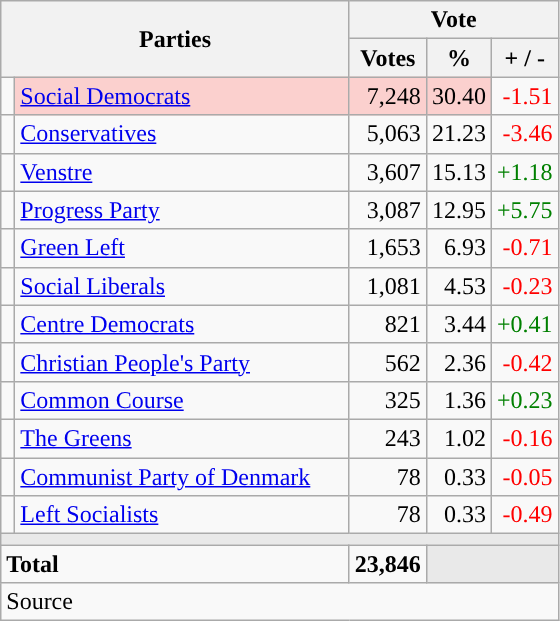<table class="wikitable" style="text-align:right;">
<tr>
<th style="text-align:centre;" rowspan="2" colspan="2" width="225">Parties</th>
<th colspan="3">Vote</th>
</tr>
<tr>
<th width="15">Votes</th>
<th width="15">%</th>
<th width="15">+ / -</th>
</tr>
<tr>
<td width="2" style="color:inherit;background:"></td>
<td bgcolor=#fbd0ce  align="left"><a href='#'>Social Democrats</a></td>
<td bgcolor=#fbd0ce>7,248</td>
<td bgcolor=#fbd0ce>30.40</td>
<td style=color:red;>-1.51</td>
</tr>
<tr>
<td width="2" style="color:inherit;background:"></td>
<td align="left"><a href='#'>Conservatives</a></td>
<td>5,063</td>
<td>21.23</td>
<td style=color:red;>-3.46</td>
</tr>
<tr>
<td width="2" style="color:inherit;background:"></td>
<td align="left"><a href='#'>Venstre</a></td>
<td>3,607</td>
<td>15.13</td>
<td style=color:green;>+1.18</td>
</tr>
<tr>
<td width="2" style="color:inherit;background:"></td>
<td align="left"><a href='#'>Progress Party</a></td>
<td>3,087</td>
<td>12.95</td>
<td style=color:green;>+5.75</td>
</tr>
<tr>
<td width="2" style="color:inherit;background:"></td>
<td align="left"><a href='#'>Green Left</a></td>
<td>1,653</td>
<td>6.93</td>
<td style=color:red;>-0.71</td>
</tr>
<tr>
<td width="2" style="color:inherit;background:"></td>
<td align="left"><a href='#'>Social Liberals</a></td>
<td>1,081</td>
<td>4.53</td>
<td style=color:red;>-0.23</td>
</tr>
<tr>
<td width="2" style="color:inherit;background:"></td>
<td align="left"><a href='#'>Centre Democrats</a></td>
<td>821</td>
<td>3.44</td>
<td style=color:green;>+0.41</td>
</tr>
<tr>
<td width="2" style="color:inherit;background:"></td>
<td align="left"><a href='#'>Christian People's Party</a></td>
<td>562</td>
<td>2.36</td>
<td style=color:red;>-0.42</td>
</tr>
<tr>
<td width="2" style="color:inherit;background:"></td>
<td align="left"><a href='#'>Common Course</a></td>
<td>325</td>
<td>1.36</td>
<td style=color:green;>+0.23</td>
</tr>
<tr>
<td width="2" style="color:inherit;background:"></td>
<td align="left"><a href='#'>The Greens</a></td>
<td>243</td>
<td>1.02</td>
<td style=color:red;>-0.16</td>
</tr>
<tr>
<td width="2" style="color:inherit;background:"></td>
<td align="left"><a href='#'>Communist Party of Denmark</a></td>
<td>78</td>
<td>0.33</td>
<td style=color:red;>-0.05</td>
</tr>
<tr>
<td width="2" style="color:inherit;background:"></td>
<td align="left"><a href='#'>Left Socialists</a></td>
<td>78</td>
<td>0.33</td>
<td style=color:red;>-0.49</td>
</tr>
<tr>
<td colspan="7" bgcolor="#E9E9E9"></td>
</tr>
<tr>
<td align="left" colspan="2"><strong>Total</strong></td>
<td><strong>23,846</strong></td>
<td bgcolor="#E9E9E9" colspan="2"></td>
</tr>
<tr>
<td align="left" colspan="6">Source</td>
</tr>
</table>
